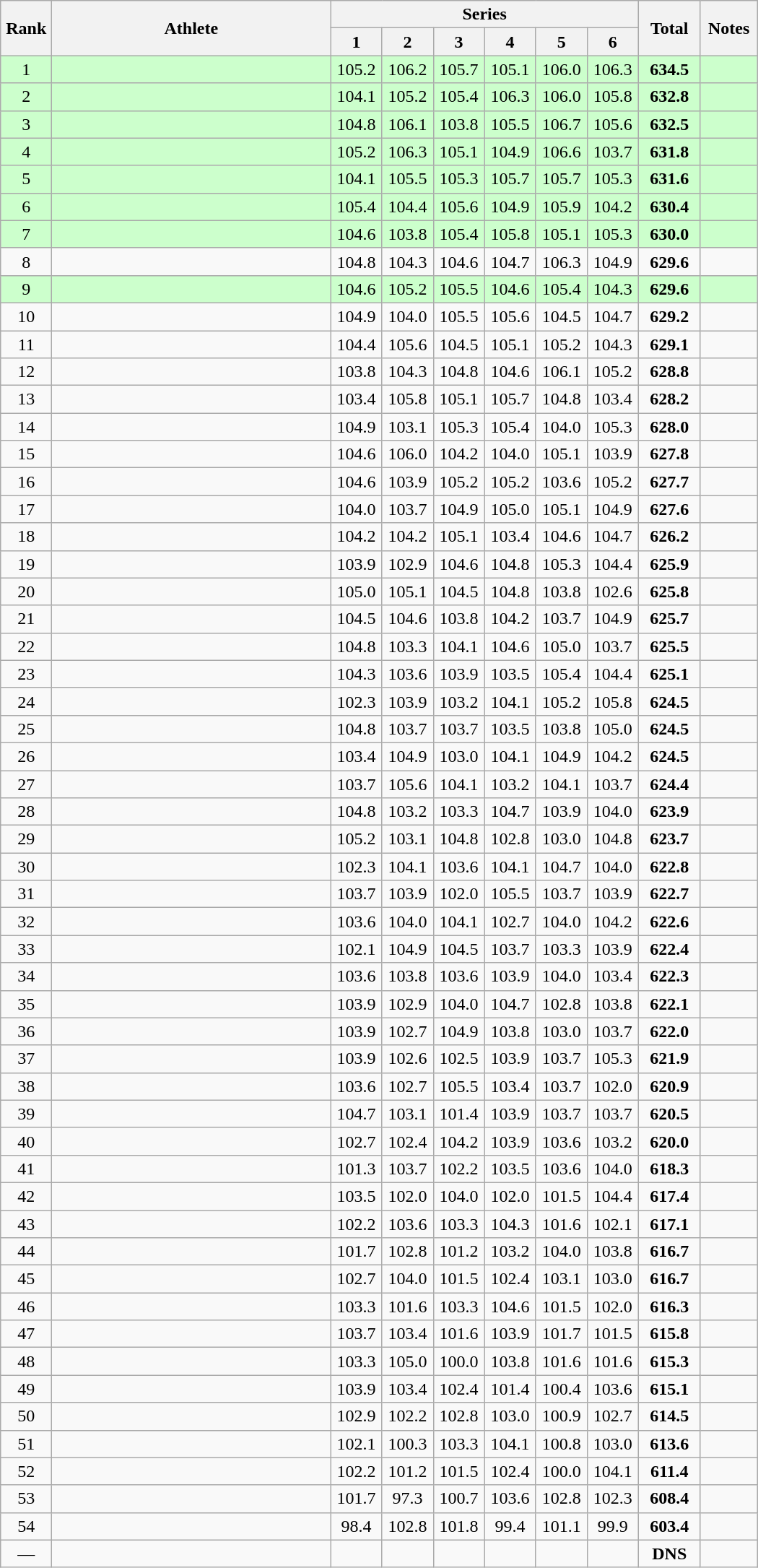<table class="wikitable" style="text-align:center">
<tr>
<th rowspan=2 width=40>Rank</th>
<th rowspan=2 width=250>Athlete</th>
<th colspan=6>Series</th>
<th rowspan=2 width=50>Total</th>
<th rowspan=2 width=45>Notes</th>
</tr>
<tr>
<th width=40>1</th>
<th width=40>2</th>
<th width=40>3</th>
<th width=40>4</th>
<th width=40>5</th>
<th width=40>6</th>
</tr>
<tr bgcolor=ccffcc>
<td>1</td>
<td align=left></td>
<td>105.2</td>
<td>106.2</td>
<td>105.7</td>
<td>105.1</td>
<td>106.0</td>
<td>106.3</td>
<td><strong>634.5</strong></td>
<td></td>
</tr>
<tr bgcolor=ccffcc>
<td>2</td>
<td align=left></td>
<td>104.1</td>
<td>105.2</td>
<td>105.4</td>
<td>106.3</td>
<td>106.0</td>
<td>105.8</td>
<td><strong>632.8</strong></td>
<td></td>
</tr>
<tr bgcolor=ccffcc>
<td>3</td>
<td align=left></td>
<td>104.8</td>
<td>106.1</td>
<td>103.8</td>
<td>105.5</td>
<td>106.7</td>
<td>105.6</td>
<td><strong>632.5</strong></td>
<td></td>
</tr>
<tr bgcolor=ccffcc>
<td>4</td>
<td align=left></td>
<td>105.2</td>
<td>106.3</td>
<td>105.1</td>
<td>104.9</td>
<td>106.6</td>
<td>103.7</td>
<td><strong>631.8</strong></td>
<td></td>
</tr>
<tr bgcolor=ccffcc>
<td>5</td>
<td align=left></td>
<td>104.1</td>
<td>105.5</td>
<td>105.3</td>
<td>105.7</td>
<td>105.7</td>
<td>105.3</td>
<td><strong>631.6</strong></td>
<td></td>
</tr>
<tr bgcolor=ccffcc>
<td>6</td>
<td align=left></td>
<td>105.4</td>
<td>104.4</td>
<td>105.6</td>
<td>104.9</td>
<td>105.9</td>
<td>104.2</td>
<td><strong>630.4</strong></td>
<td></td>
</tr>
<tr bgcolor=ccffcc>
<td>7</td>
<td align=left></td>
<td>104.6</td>
<td>103.8</td>
<td>105.4</td>
<td>105.8</td>
<td>105.1</td>
<td>105.3</td>
<td><strong>630.0</strong></td>
<td></td>
</tr>
<tr>
<td>8</td>
<td align=left></td>
<td>104.8</td>
<td>104.3</td>
<td>104.6</td>
<td>104.7</td>
<td>106.3</td>
<td>104.9</td>
<td><strong>629.6</strong></td>
<td></td>
</tr>
<tr bgcolor=ccffcc>
<td>9</td>
<td align=left></td>
<td>104.6</td>
<td>105.2</td>
<td>105.5</td>
<td>104.6</td>
<td>105.4</td>
<td>104.3</td>
<td><strong>629.6</strong></td>
<td></td>
</tr>
<tr>
<td>10</td>
<td align=left></td>
<td>104.9</td>
<td>104.0</td>
<td>105.5</td>
<td>105.6</td>
<td>104.5</td>
<td>104.7</td>
<td><strong>629.2</strong></td>
<td></td>
</tr>
<tr>
<td>11</td>
<td align=left></td>
<td>104.4</td>
<td>105.6</td>
<td>104.5</td>
<td>105.1</td>
<td>105.2</td>
<td>104.3</td>
<td><strong>629.1</strong></td>
<td></td>
</tr>
<tr>
<td>12</td>
<td align=left></td>
<td>103.8</td>
<td>104.3</td>
<td>104.8</td>
<td>104.6</td>
<td>106.1</td>
<td>105.2</td>
<td><strong>628.8</strong></td>
<td></td>
</tr>
<tr>
<td>13</td>
<td align=left></td>
<td>103.4</td>
<td>105.8</td>
<td>105.1</td>
<td>105.7</td>
<td>104.8</td>
<td>103.4</td>
<td><strong>628.2</strong></td>
<td></td>
</tr>
<tr>
<td>14</td>
<td align=left></td>
<td>104.9</td>
<td>103.1</td>
<td>105.3</td>
<td>105.4</td>
<td>104.0</td>
<td>105.3</td>
<td><strong>628.0</strong></td>
<td></td>
</tr>
<tr>
<td>15</td>
<td align=left></td>
<td>104.6</td>
<td>106.0</td>
<td>104.2</td>
<td>104.0</td>
<td>105.1</td>
<td>103.9</td>
<td><strong>627.8</strong></td>
<td></td>
</tr>
<tr>
<td>16</td>
<td align=left></td>
<td>104.6</td>
<td>103.9</td>
<td>105.2</td>
<td>105.2</td>
<td>103.6</td>
<td>105.2</td>
<td><strong>627.7</strong></td>
<td></td>
</tr>
<tr>
<td>17</td>
<td align=left></td>
<td>104.0</td>
<td>103.7</td>
<td>104.9</td>
<td>105.0</td>
<td>105.1</td>
<td>104.9</td>
<td><strong>627.6</strong></td>
<td></td>
</tr>
<tr>
<td>18</td>
<td align=left></td>
<td>104.2</td>
<td>104.2</td>
<td>105.1</td>
<td>103.4</td>
<td>104.6</td>
<td>104.7</td>
<td><strong>626.2</strong></td>
<td></td>
</tr>
<tr>
<td>19</td>
<td align=left></td>
<td>103.9</td>
<td>102.9</td>
<td>104.6</td>
<td>104.8</td>
<td>105.3</td>
<td>104.4</td>
<td><strong>625.9</strong></td>
<td></td>
</tr>
<tr>
<td>20</td>
<td align=left></td>
<td>105.0</td>
<td>105.1</td>
<td>104.5</td>
<td>104.8</td>
<td>103.8</td>
<td>102.6</td>
<td><strong>625.8</strong></td>
<td></td>
</tr>
<tr>
<td>21</td>
<td align=left></td>
<td>104.5</td>
<td>104.6</td>
<td>103.8</td>
<td>104.2</td>
<td>103.7</td>
<td>104.9</td>
<td><strong>625.7</strong></td>
<td></td>
</tr>
<tr>
<td>22</td>
<td align=left></td>
<td>104.8</td>
<td>103.3</td>
<td>104.1</td>
<td>104.6</td>
<td>105.0</td>
<td>103.7</td>
<td><strong>625.5</strong></td>
<td></td>
</tr>
<tr>
<td>23</td>
<td align=left></td>
<td>104.3</td>
<td>103.6</td>
<td>103.9</td>
<td>103.5</td>
<td>105.4</td>
<td>104.4</td>
<td><strong>625.1</strong></td>
<td></td>
</tr>
<tr>
<td>24</td>
<td align=left></td>
<td>102.3</td>
<td>103.9</td>
<td>103.2</td>
<td>104.1</td>
<td>105.2</td>
<td>105.8</td>
<td><strong>624.5</strong></td>
<td></td>
</tr>
<tr>
<td>25</td>
<td align=left></td>
<td>104.8</td>
<td>103.7</td>
<td>103.7</td>
<td>103.5</td>
<td>103.8</td>
<td>105.0</td>
<td><strong>624.5</strong></td>
<td></td>
</tr>
<tr>
<td>26</td>
<td align=left></td>
<td>103.4</td>
<td>104.9</td>
<td>103.0</td>
<td>104.1</td>
<td>104.9</td>
<td>104.2</td>
<td><strong>624.5</strong></td>
<td></td>
</tr>
<tr>
<td>27</td>
<td align=left></td>
<td>103.7</td>
<td>105.6</td>
<td>104.1</td>
<td>103.2</td>
<td>104.1</td>
<td>103.7</td>
<td><strong>624.4</strong></td>
<td></td>
</tr>
<tr>
<td>28</td>
<td align=left></td>
<td>104.8</td>
<td>103.2</td>
<td>103.3</td>
<td>104.7</td>
<td>103.9</td>
<td>104.0</td>
<td><strong>623.9</strong></td>
<td></td>
</tr>
<tr>
<td>29</td>
<td align=left></td>
<td>105.2</td>
<td>103.1</td>
<td>104.8</td>
<td>102.8</td>
<td>103.0</td>
<td>104.8</td>
<td><strong>623.7</strong></td>
<td></td>
</tr>
<tr>
<td>30</td>
<td align=left></td>
<td>102.3</td>
<td>104.1</td>
<td>103.6</td>
<td>104.1</td>
<td>104.7</td>
<td>104.0</td>
<td><strong>622.8</strong></td>
<td></td>
</tr>
<tr>
<td>31</td>
<td align=left></td>
<td>103.7</td>
<td>103.9</td>
<td>102.0</td>
<td>105.5</td>
<td>103.7</td>
<td>103.9</td>
<td><strong>622.7</strong></td>
<td></td>
</tr>
<tr>
<td>32</td>
<td align=left></td>
<td>103.6</td>
<td>104.0</td>
<td>104.1</td>
<td>102.7</td>
<td>104.0</td>
<td>104.2</td>
<td><strong>622.6</strong></td>
<td></td>
</tr>
<tr>
<td>33</td>
<td align=left></td>
<td>102.1</td>
<td>104.9</td>
<td>104.5</td>
<td>103.7</td>
<td>103.3</td>
<td>103.9</td>
<td><strong>622.4</strong></td>
<td></td>
</tr>
<tr>
<td>34</td>
<td align=left></td>
<td>103.6</td>
<td>103.8</td>
<td>103.6</td>
<td>103.9</td>
<td>104.0</td>
<td>103.4</td>
<td><strong>622.3</strong></td>
<td></td>
</tr>
<tr>
<td>35</td>
<td align=left></td>
<td>103.9</td>
<td>102.9</td>
<td>104.0</td>
<td>104.7</td>
<td>102.8</td>
<td>103.8</td>
<td><strong>622.1</strong></td>
<td></td>
</tr>
<tr>
<td>36</td>
<td align=left></td>
<td>103.9</td>
<td>102.7</td>
<td>104.9</td>
<td>103.8</td>
<td>103.0</td>
<td>103.7</td>
<td><strong>622.0</strong></td>
<td></td>
</tr>
<tr>
<td>37</td>
<td align=left></td>
<td>103.9</td>
<td>102.6</td>
<td>102.5</td>
<td>103.9</td>
<td>103.7</td>
<td>105.3</td>
<td><strong>621.9</strong></td>
<td></td>
</tr>
<tr>
<td>38</td>
<td align=left></td>
<td>103.6</td>
<td>102.7</td>
<td>105.5</td>
<td>103.4</td>
<td>103.7</td>
<td>102.0</td>
<td><strong>620.9</strong></td>
<td></td>
</tr>
<tr>
<td>39</td>
<td align=left></td>
<td>104.7</td>
<td>103.1</td>
<td>101.4</td>
<td>103.9</td>
<td>103.7</td>
<td>103.7</td>
<td><strong>620.5</strong></td>
<td></td>
</tr>
<tr>
<td>40</td>
<td align=left></td>
<td>102.7</td>
<td>102.4</td>
<td>104.2</td>
<td>103.9</td>
<td>103.6</td>
<td>103.2</td>
<td><strong>620.0</strong></td>
<td></td>
</tr>
<tr>
<td>41</td>
<td align=left></td>
<td>101.3</td>
<td>103.7</td>
<td>102.2</td>
<td>103.5</td>
<td>103.6</td>
<td>104.0</td>
<td><strong>618.3</strong></td>
<td></td>
</tr>
<tr>
<td>42</td>
<td align=left></td>
<td>103.5</td>
<td>102.0</td>
<td>104.0</td>
<td>102.0</td>
<td>101.5</td>
<td>104.4</td>
<td><strong>617.4</strong></td>
<td></td>
</tr>
<tr>
<td>43</td>
<td align=left></td>
<td>102.2</td>
<td>103.6</td>
<td>103.3</td>
<td>104.3</td>
<td>101.6</td>
<td>102.1</td>
<td><strong>617.1</strong></td>
<td></td>
</tr>
<tr>
<td>44</td>
<td align=left></td>
<td>101.7</td>
<td>102.8</td>
<td>101.2</td>
<td>103.2</td>
<td>104.0</td>
<td>103.8</td>
<td><strong>616.7</strong></td>
<td></td>
</tr>
<tr>
<td>45</td>
<td align=left></td>
<td>102.7</td>
<td>104.0</td>
<td>101.5</td>
<td>102.4</td>
<td>103.1</td>
<td>103.0</td>
<td><strong>616.7</strong></td>
<td></td>
</tr>
<tr>
<td>46</td>
<td align=left></td>
<td>103.3</td>
<td>101.6</td>
<td>103.3</td>
<td>104.6</td>
<td>101.5</td>
<td>102.0</td>
<td><strong>616.3</strong></td>
<td></td>
</tr>
<tr>
<td>47</td>
<td align=left></td>
<td>103.7</td>
<td>103.4</td>
<td>101.6</td>
<td>103.9</td>
<td>101.7</td>
<td>101.5</td>
<td><strong>615.8</strong></td>
<td></td>
</tr>
<tr>
<td>48</td>
<td align=left></td>
<td>103.3</td>
<td>105.0</td>
<td>100.0</td>
<td>103.8</td>
<td>101.6</td>
<td>101.6</td>
<td><strong>615.3</strong></td>
<td></td>
</tr>
<tr>
<td>49</td>
<td align=left></td>
<td>103.9</td>
<td>103.4</td>
<td>102.4</td>
<td>101.4</td>
<td>100.4</td>
<td>103.6</td>
<td><strong>615.1</strong></td>
<td></td>
</tr>
<tr>
<td>50</td>
<td align=left></td>
<td>102.9</td>
<td>102.2</td>
<td>102.8</td>
<td>103.0</td>
<td>100.9</td>
<td>102.7</td>
<td><strong>614.5</strong></td>
<td></td>
</tr>
<tr>
<td>51</td>
<td align=left></td>
<td>102.1</td>
<td>100.3</td>
<td>103.3</td>
<td>104.1</td>
<td>100.8</td>
<td>103.0</td>
<td><strong>613.6</strong></td>
<td></td>
</tr>
<tr>
<td>52</td>
<td align=left></td>
<td>102.2</td>
<td>101.2</td>
<td>101.5</td>
<td>102.4</td>
<td>100.0</td>
<td>104.1</td>
<td><strong>611.4</strong></td>
<td></td>
</tr>
<tr>
<td>53</td>
<td align=left></td>
<td>101.7</td>
<td>97.3</td>
<td>100.7</td>
<td>103.6</td>
<td>102.8</td>
<td>102.3</td>
<td><strong>608.4</strong></td>
<td></td>
</tr>
<tr>
<td>54</td>
<td align=left></td>
<td>98.4</td>
<td>102.8</td>
<td>101.8</td>
<td>99.4</td>
<td>101.1</td>
<td>99.9</td>
<td><strong>603.4</strong></td>
<td></td>
</tr>
<tr>
<td>—</td>
<td align=left></td>
<td></td>
<td></td>
<td></td>
<td></td>
<td></td>
<td></td>
<td><strong>DNS</strong></td>
<td></td>
</tr>
</table>
